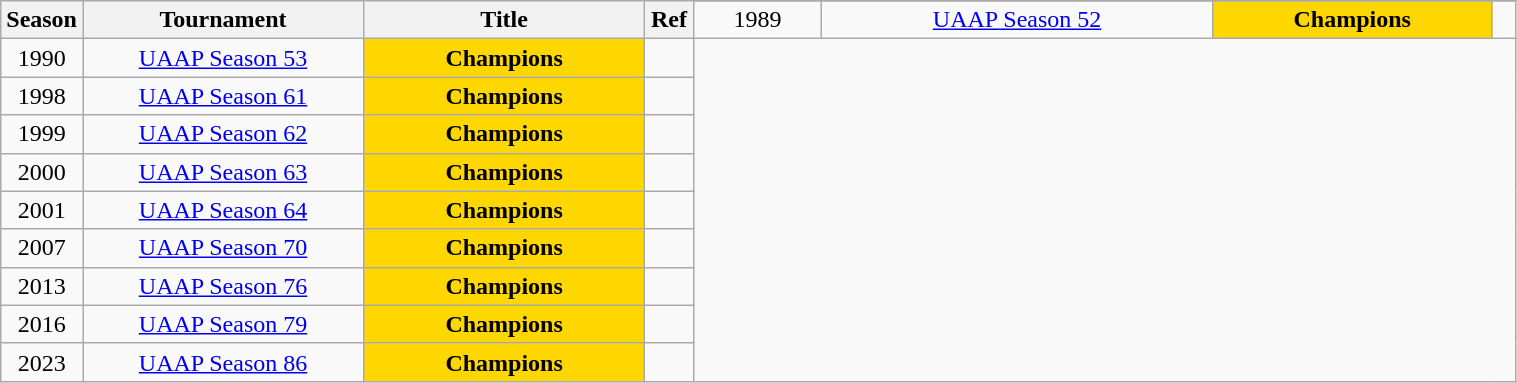<table class="wikitable sortable" style="text-align:center" width="80%">
<tr>
<th style="width:25px;" rowspan="2">Season</th>
<th style="width:180px;" rowspan="2">Tournament</th>
<th style="width:180px;" rowspan="2">Title</th>
<th style="width:25px;" rowspan="2">Ref</th>
</tr>
<tr align=center>
<td>1989</td>
<td><a href='#'>UAAP Season 52</a></td>
<td style="background:gold;"><strong>Champions</strong></td>
<td></td>
</tr>
<tr align=center>
<td>1990</td>
<td><a href='#'>UAAP Season 53</a></td>
<td style="background:gold;"><strong>Champions</strong></td>
<td></td>
</tr>
<tr align=center>
<td>1998</td>
<td><a href='#'>UAAP Season 61</a></td>
<td style="background:gold;"><strong>Champions</strong></td>
<td></td>
</tr>
<tr align=center>
<td>1999</td>
<td><a href='#'>UAAP Season 62</a></td>
<td style="background:gold;"><strong>Champions</strong></td>
<td></td>
</tr>
<tr align=center>
<td>2000</td>
<td><a href='#'>UAAP Season 63</a></td>
<td style="background:gold;"><strong>Champions</strong></td>
<td></td>
</tr>
<tr align=center>
<td>2001</td>
<td><a href='#'>UAAP Season 64</a></td>
<td style="background:gold;"><strong>Champions</strong></td>
<td></td>
</tr>
<tr align=center>
<td>2007</td>
<td><a href='#'>UAAP Season 70</a></td>
<td style="background:gold;"><strong>Champions</strong></td>
<td></td>
</tr>
<tr align=center>
<td>2013</td>
<td><a href='#'>UAAP Season 76</a></td>
<td style="background:gold;"><strong>Champions</strong></td>
<td></td>
</tr>
<tr align=center>
<td>2016</td>
<td><a href='#'>UAAP Season 79</a></td>
<td style="background:gold;"><strong>Champions</strong></td>
<td></td>
</tr>
<tr align=center>
<td>2023</td>
<td><a href='#'>UAAP Season 86</a></td>
<td style="background:gold;"><strong>Champions</strong></td>
<td></td>
</tr>
</table>
